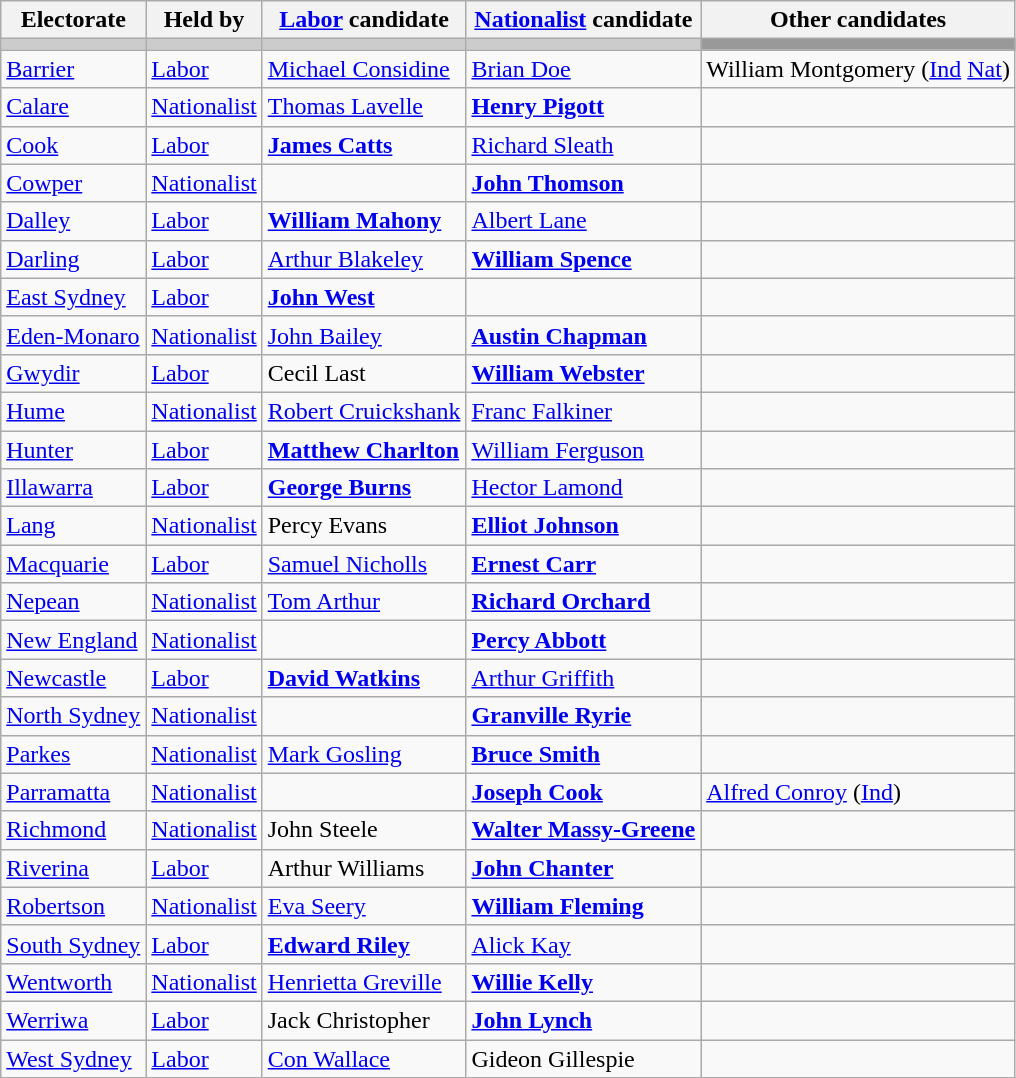<table class="wikitable">
<tr>
<th>Electorate</th>
<th>Held by</th>
<th><a href='#'>Labor</a> candidate</th>
<th><a href='#'>Nationalist</a> candidate</th>
<th>Other candidates</th>
</tr>
<tr bgcolor="#cccccc">
<td></td>
<td></td>
<td></td>
<td></td>
<td bgcolor="#999999"></td>
</tr>
<tr>
<td><a href='#'>Barrier</a></td>
<td><a href='#'>Labor</a></td>
<td><a href='#'>Michael Considine</a></td>
<td><a href='#'>Brian Doe</a></td>
<td>William Montgomery (<a href='#'>Ind</a> <a href='#'>Nat</a>)</td>
</tr>
<tr>
<td><a href='#'>Calare</a></td>
<td><a href='#'>Nationalist</a></td>
<td><a href='#'>Thomas Lavelle</a></td>
<td><strong><a href='#'>Henry Pigott</a></strong></td>
<td></td>
</tr>
<tr>
<td><a href='#'>Cook</a></td>
<td><a href='#'>Labor</a></td>
<td><strong><a href='#'>James Catts</a></strong></td>
<td><a href='#'>Richard Sleath</a></td>
<td></td>
</tr>
<tr>
<td><a href='#'>Cowper</a></td>
<td><a href='#'>Nationalist</a></td>
<td></td>
<td><strong><a href='#'>John Thomson</a></strong></td>
<td></td>
</tr>
<tr>
<td><a href='#'>Dalley</a></td>
<td><a href='#'>Labor</a></td>
<td><strong><a href='#'>William Mahony</a></strong></td>
<td><a href='#'>Albert Lane</a></td>
<td></td>
</tr>
<tr>
<td><a href='#'>Darling</a></td>
<td><a href='#'>Labor</a></td>
<td><a href='#'>Arthur Blakeley</a></td>
<td><strong><a href='#'>William Spence</a></strong></td>
<td></td>
</tr>
<tr>
<td><a href='#'>East Sydney</a></td>
<td><a href='#'>Labor</a></td>
<td><strong><a href='#'>John West</a></strong></td>
<td></td>
<td></td>
</tr>
<tr>
<td><a href='#'>Eden-Monaro</a></td>
<td><a href='#'>Nationalist</a></td>
<td><a href='#'>John Bailey</a></td>
<td><strong><a href='#'>Austin Chapman</a></strong></td>
<td></td>
</tr>
<tr>
<td><a href='#'>Gwydir</a></td>
<td><a href='#'>Labor</a></td>
<td>Cecil Last</td>
<td><strong><a href='#'>William Webster</a></strong></td>
<td></td>
</tr>
<tr>
<td><a href='#'>Hume</a></td>
<td><a href='#'>Nationalist</a></td>
<td><a href='#'>Robert Cruickshank</a></td>
<td><a href='#'>Franc Falkiner</a></td>
<td></td>
</tr>
<tr>
<td><a href='#'>Hunter</a></td>
<td><a href='#'>Labor</a></td>
<td><strong><a href='#'>Matthew Charlton</a></strong></td>
<td><a href='#'>William Ferguson</a></td>
<td></td>
</tr>
<tr>
<td><a href='#'>Illawarra</a></td>
<td><a href='#'>Labor</a></td>
<td><strong><a href='#'>George Burns</a></strong></td>
<td><a href='#'>Hector Lamond</a></td>
<td></td>
</tr>
<tr>
<td><a href='#'>Lang</a></td>
<td><a href='#'>Nationalist</a></td>
<td>Percy Evans</td>
<td><strong><a href='#'>Elliot Johnson</a></strong></td>
<td></td>
</tr>
<tr>
<td><a href='#'>Macquarie</a></td>
<td><a href='#'>Labor</a></td>
<td><a href='#'>Samuel Nicholls</a></td>
<td><strong><a href='#'>Ernest Carr</a></strong></td>
<td></td>
</tr>
<tr>
<td><a href='#'>Nepean</a></td>
<td><a href='#'>Nationalist</a></td>
<td><a href='#'>Tom Arthur</a></td>
<td><strong><a href='#'>Richard Orchard</a></strong></td>
<td></td>
</tr>
<tr>
<td><a href='#'>New England</a></td>
<td><a href='#'>Nationalist</a></td>
<td></td>
<td><strong><a href='#'>Percy Abbott</a></strong></td>
<td></td>
</tr>
<tr>
<td><a href='#'>Newcastle</a></td>
<td><a href='#'>Labor</a></td>
<td><strong><a href='#'>David Watkins</a></strong></td>
<td><a href='#'>Arthur Griffith</a></td>
<td></td>
</tr>
<tr>
<td><a href='#'>North Sydney</a></td>
<td><a href='#'>Nationalist</a></td>
<td></td>
<td><strong><a href='#'>Granville Ryrie</a></strong></td>
<td></td>
</tr>
<tr>
<td><a href='#'>Parkes</a></td>
<td><a href='#'>Nationalist</a></td>
<td><a href='#'>Mark Gosling</a></td>
<td><strong><a href='#'>Bruce Smith</a></strong></td>
<td></td>
</tr>
<tr>
<td><a href='#'>Parramatta</a></td>
<td><a href='#'>Nationalist</a></td>
<td></td>
<td><strong><a href='#'>Joseph Cook</a></strong></td>
<td><a href='#'>Alfred Conroy</a> (<a href='#'>Ind</a>)</td>
</tr>
<tr>
<td><a href='#'>Richmond</a></td>
<td><a href='#'>Nationalist</a></td>
<td>John Steele</td>
<td><strong><a href='#'>Walter Massy-Greene</a></strong></td>
<td></td>
</tr>
<tr>
<td><a href='#'>Riverina</a></td>
<td><a href='#'>Labor</a></td>
<td>Arthur Williams</td>
<td><strong><a href='#'>John Chanter</a></strong></td>
<td></td>
</tr>
<tr>
<td><a href='#'>Robertson</a></td>
<td><a href='#'>Nationalist</a></td>
<td><a href='#'>Eva Seery</a></td>
<td><strong><a href='#'>William Fleming</a></strong></td>
<td></td>
</tr>
<tr>
<td><a href='#'>South Sydney</a></td>
<td><a href='#'>Labor</a></td>
<td><strong><a href='#'>Edward Riley</a></strong></td>
<td><a href='#'>Alick Kay</a></td>
<td></td>
</tr>
<tr>
<td><a href='#'>Wentworth</a></td>
<td><a href='#'>Nationalist</a></td>
<td><a href='#'>Henrietta Greville</a></td>
<td><strong><a href='#'>Willie Kelly</a></strong></td>
<td></td>
</tr>
<tr>
<td><a href='#'>Werriwa</a></td>
<td><a href='#'>Labor</a></td>
<td>Jack Christopher</td>
<td><strong><a href='#'>John Lynch</a></strong></td>
<td></td>
</tr>
<tr>
<td><a href='#'>West Sydney</a></td>
<td><a href='#'>Labor</a></td>
<td><a href='#'>Con Wallace</a></td>
<td>Gideon Gillespie</td>
<td></td>
</tr>
</table>
